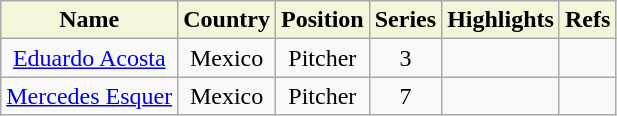<table class="wikitable">
<tr>
<th style="background:#F5F5DC;">Name</th>
<th style="background:#F5F5DC;">Country</th>
<th style="background:#F5F5DC;">Position</th>
<th style="background:#F5F5DC;">Series</th>
<th style="background:#F5F5DC;">Highlights</th>
<th style="background:#F5F5DC;">Refs</th>
</tr>
<tr align=center>
<td><a href='#'>Eduardo Acosta</a></td>
<td> Mexico</td>
<td>Pitcher</td>
<td>3</td>
<td></td>
<td></td>
</tr>
<tr align=center>
<td><a href='#'>Mercedes Esquer</a></td>
<td> Mexico</td>
<td>Pitcher</td>
<td>7</td>
<td></td>
<td></td>
</tr>
</table>
